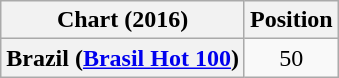<table class="wikitable plainrowheaders" style="text-align:center">
<tr>
<th scope="col">Chart (2016)</th>
<th>Position</th>
</tr>
<tr>
<th scope="row">Brazil (<a href='#'>Brasil Hot 100</a>)</th>
<td>50</td>
</tr>
</table>
